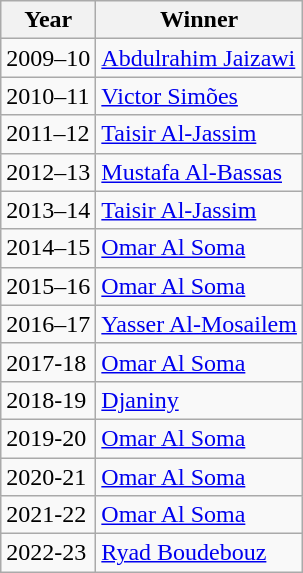<table class="wikitable">
<tr>
<th>Year</th>
<th>Winner</th>
</tr>
<tr>
<td>2009–10</td>
<td> <a href='#'>Abdulrahim Jaizawi</a></td>
</tr>
<tr>
<td>2010–11</td>
<td> <a href='#'>Victor Simões</a></td>
</tr>
<tr>
<td>2011–12</td>
<td> <a href='#'>Taisir Al-Jassim</a></td>
</tr>
<tr>
<td>2012–13</td>
<td> <a href='#'>Mustafa Al-Bassas</a></td>
</tr>
<tr>
<td>2013–14</td>
<td> <a href='#'>Taisir Al-Jassim</a></td>
</tr>
<tr>
<td>2014–15</td>
<td> <a href='#'>Omar Al Soma</a></td>
</tr>
<tr>
<td>2015–16</td>
<td> <a href='#'>Omar Al Soma</a></td>
</tr>
<tr>
<td>2016–17</td>
<td> <a href='#'>Yasser Al-Mosailem</a></td>
</tr>
<tr>
<td>2017-18</td>
<td> <a href='#'>Omar Al Soma</a></td>
</tr>
<tr>
<td>2018-19</td>
<td> <a href='#'>Djaniny</a></td>
</tr>
<tr>
<td>2019-20</td>
<td> <a href='#'>Omar Al Soma</a></td>
</tr>
<tr>
<td>2020-21</td>
<td> <a href='#'>Omar Al Soma</a></td>
</tr>
<tr>
<td>2021-22</td>
<td> <a href='#'>Omar Al Soma</a></td>
</tr>
<tr>
<td>2022-23</td>
<td> <a href='#'>Ryad Boudebouz</a></td>
</tr>
</table>
